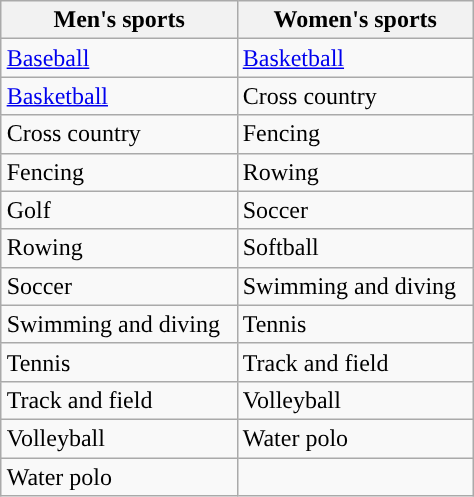<table class="wikitable" style= "float:right; clear:right; margin:0 0 1em 1em;">
<tr>
<th width=150px>Men's sports</th>
<th width=150px>Women's sports</th>
</tr>
<tr>
<td><a href='#'>Baseball</a></td>
<td><a href='#'>Basketball</a></td>
</tr>
<tr>
<td><a href='#'>Basketball</a></td>
<td>Cross country</td>
</tr>
<tr>
<td>Cross country</td>
<td>Fencing</td>
</tr>
<tr>
<td>Fencing</td>
<td>Rowing</td>
</tr>
<tr>
<td>Golf</td>
<td>Soccer</td>
</tr>
<tr>
<td>Rowing</td>
<td>Softball</td>
</tr>
<tr>
<td>Soccer</td>
<td>Swimming and diving</td>
</tr>
<tr>
<td>Swimming and diving</td>
<td>Tennis</td>
</tr>
<tr>
<td>Tennis</td>
<td>Track and field</td>
</tr>
<tr>
<td>Track and field</td>
<td>Volleyball</td>
</tr>
<tr>
<td>Volleyball</td>
<td>Water polo</td>
</tr>
<tr>
<td>Water polo</td>
<td></td>
</tr>
</table>
